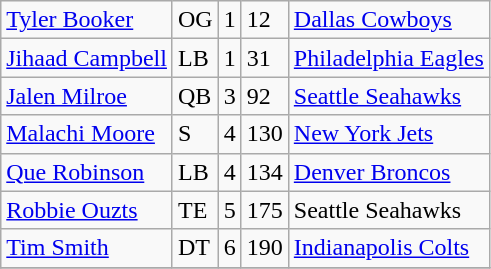<table class="wikitable" text-align:center;>
<tr>
<td><a href='#'>Tyler Booker</a></td>
<td>OG</td>
<td>1</td>
<td>12</td>
<td><a href='#'>Dallas Cowboys</a></td>
</tr>
<tr>
<td><a href='#'>Jihaad Campbell</a></td>
<td>LB</td>
<td>1</td>
<td>31</td>
<td><a href='#'>Philadelphia Eagles</a></td>
</tr>
<tr>
<td><a href='#'>Jalen Milroe</a></td>
<td>QB</td>
<td>3</td>
<td>92</td>
<td><a href='#'>Seattle Seahawks</a></td>
</tr>
<tr>
<td><a href='#'>Malachi Moore</a></td>
<td>S</td>
<td>4</td>
<td>130</td>
<td><a href='#'>New York Jets</a></td>
</tr>
<tr>
<td><a href='#'>Que Robinson</a></td>
<td>LB</td>
<td>4</td>
<td>134</td>
<td><a href='#'>Denver Broncos</a></td>
</tr>
<tr>
<td><a href='#'>Robbie Ouzts</a></td>
<td>TE</td>
<td>5</td>
<td>175</td>
<td>Seattle Seahawks</td>
</tr>
<tr>
<td><a href='#'>Tim Smith</a></td>
<td>DT</td>
<td>6</td>
<td>190</td>
<td><a href='#'>Indianapolis Colts</a></td>
</tr>
<tr>
</tr>
</table>
